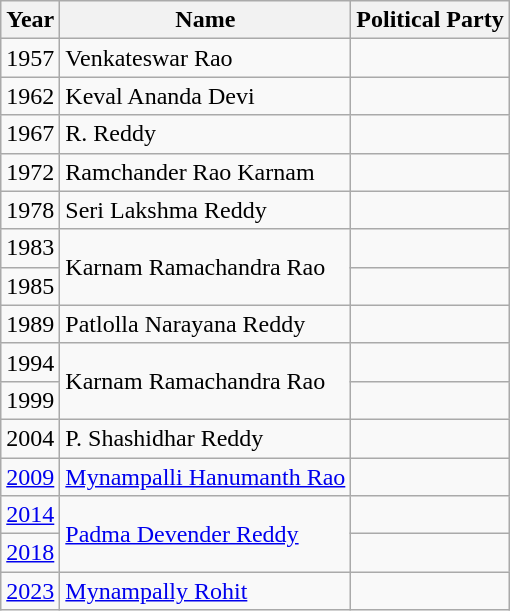<table class="wikitable sortable">
<tr>
<th>Year</th>
<th>Name</th>
<th colspan=2>Political Party</th>
</tr>
<tr>
<td>1957</td>
<td>Venkateswar Rao</td>
<td></td>
</tr>
<tr>
<td>1962</td>
<td>Keval Ananda Devi</td>
<td></td>
</tr>
<tr>
<td>1967</td>
<td>R. Reddy</td>
<td></td>
</tr>
<tr>
<td>1972</td>
<td>Ramchander Rao Karnam</td>
<td></td>
</tr>
<tr>
<td>1978</td>
<td>Seri Lakshma Reddy</td>
<td></td>
</tr>
<tr>
<td>1983</td>
<td rowspan="2">Karnam Ramachandra Rao</td>
<td></td>
</tr>
<tr>
<td>1985</td>
<td></td>
</tr>
<tr>
<td>1989</td>
<td>Patlolla Narayana Reddy</td>
<td></td>
</tr>
<tr>
<td>1994</td>
<td rowspan="2">Karnam Ramachandra Rao</td>
<td></td>
</tr>
<tr>
<td>1999</td>
</tr>
<tr>
<td>2004</td>
<td>P. Shashidhar Reddy</td>
<td></td>
</tr>
<tr>
<td><a href='#'>2009</a></td>
<td><a href='#'>Mynampalli Hanumanth Rao</a></td>
<td></td>
</tr>
<tr>
<td><a href='#'>2014</a></td>
<td rowspan="2"><a href='#'>Padma Devender Reddy</a></td>
<td></td>
</tr>
<tr>
<td><a href='#'>2018</a></td>
</tr>
<tr>
<td><a href='#'>2023</a></td>
<td><a href='#'>Mynampally Rohit</a></td>
<td></td>
</tr>
</table>
